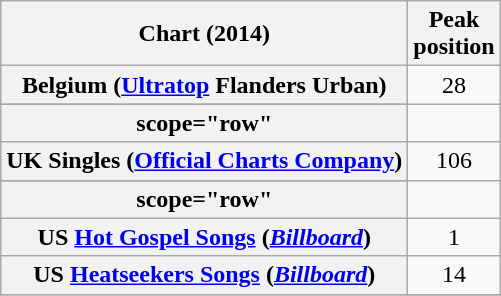<table class="wikitable sortable plainrowheaders" style="text-align:center;">
<tr>
<th scope="col">Chart (2014)</th>
<th scope="col">Peak<br>position</th>
</tr>
<tr>
<th scope="row">Belgium (<a href='#'>Ultratop</a> Flanders Urban)</th>
<td>28</td>
</tr>
<tr>
</tr>
<tr>
<th>scope="row" </th>
</tr>
<tr>
<th scope="row">UK Singles (<a href='#'>Official Charts Company</a>)</th>
<td>106</td>
</tr>
<tr>
</tr>
<tr>
</tr>
<tr>
<th>scope="row" </th>
</tr>
<tr>
<th scope="row">US <a href='#'>Hot Gospel Songs</a> (<em><a href='#'>Billboard</a></em>)</th>
<td>1</td>
</tr>
<tr>
<th scope="row">US <a href='#'>Heatseekers Songs</a> (<em><a href='#'>Billboard</a></em>)</th>
<td>14</td>
</tr>
<tr>
</tr>
</table>
